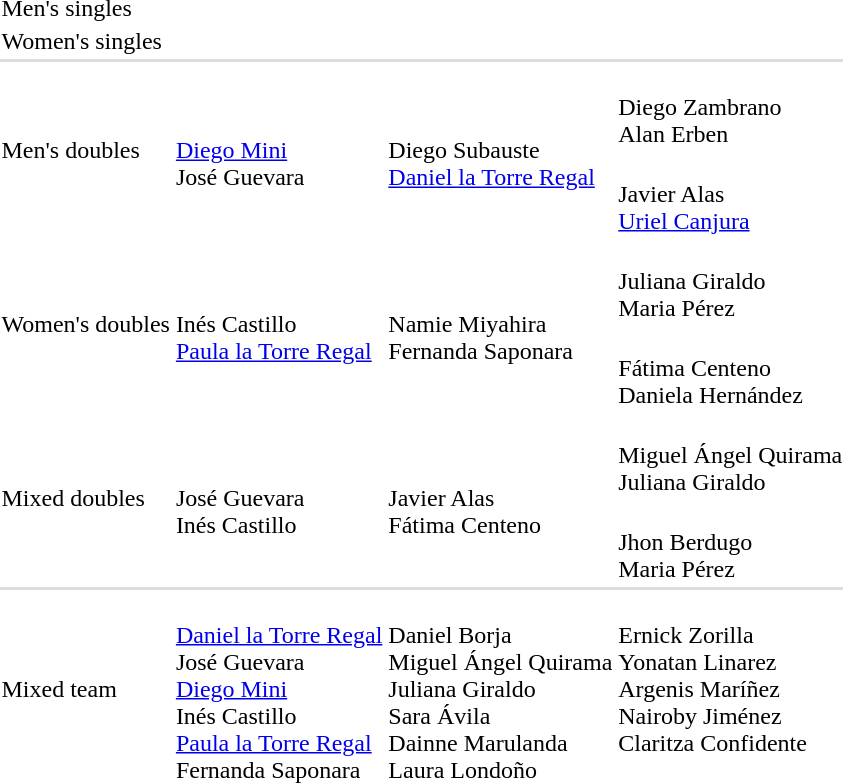<table>
<tr>
<td rowspan=2>Men's singles</td>
<td rowspan=2></td>
<td rowspan=2></td>
<td></td>
</tr>
<tr>
<td></td>
</tr>
<tr>
<td rowspan=2>Women's singles</td>
<td rowspan=2></td>
<td rowspan=2></td>
<td></td>
</tr>
<tr>
<td></td>
</tr>
<tr bgcolor=#DDDDDD>
<td colspan=7></td>
</tr>
<tr>
<td rowspan=2>Men's doubles</td>
<td rowspan=2><br><a href='#'>Diego Mini</a><br>José Guevara</td>
<td rowspan=2 nowrap><br>Diego Subauste<br><a href='#'>Daniel la Torre Regal</a></td>
<td><br>Diego Zambrano<br>Alan Erben</td>
</tr>
<tr>
<td><br>Javier Alas<br><a href='#'>Uriel Canjura</a></td>
</tr>
<tr>
<td rowspan=2 nowrap>Women's doubles</td>
<td rowspan=2><br>Inés Castillo<br><a href='#'>Paula la Torre Regal</a></td>
<td rowspan=2><br>Namie Miyahira<br>Fernanda Saponara</td>
<td><br>Juliana Giraldo<br>Maria Pérez</td>
</tr>
<tr>
<td><br>Fátima Centeno<br>Daniela Hernández</td>
</tr>
<tr>
<td rowspan=2>Mixed doubles</td>
<td rowspan=2><br>José Guevara<br>Inés Castillo</td>
<td rowspan=2><br>Javier Alas<br>Fátima Centeno</td>
<td><br>Miguel Ángel Quirama<br>Juliana Giraldo</td>
</tr>
<tr>
<td><br>Jhon Berdugo<br>Maria Pérez</td>
</tr>
<tr bgcolor=#DDDDDD>
<td colspan=7></td>
</tr>
<tr>
<td>Mixed team</td>
<td nowrap><br><a href='#'>Daniel la Torre Regal</a><br>José Guevara<br><a href='#'>Diego Mini</a><br>Inés Castillo<br><a href='#'>Paula la Torre Regal</a><br>Fernanda Saponara</td>
<td nowrap><br>Daniel Borja<br>Miguel Ángel Quirama<br>Juliana Giraldo<br>Sara Ávila<br>Dainne Marulanda<br>Laura Londoño</td>
<td valign=top nowrap><br>Ernick Zorilla<br>Yonatan Linarez<br>Argenis Maríñez<br>Nairoby Jiménez<br>Claritza Confidente</td>
</tr>
</table>
